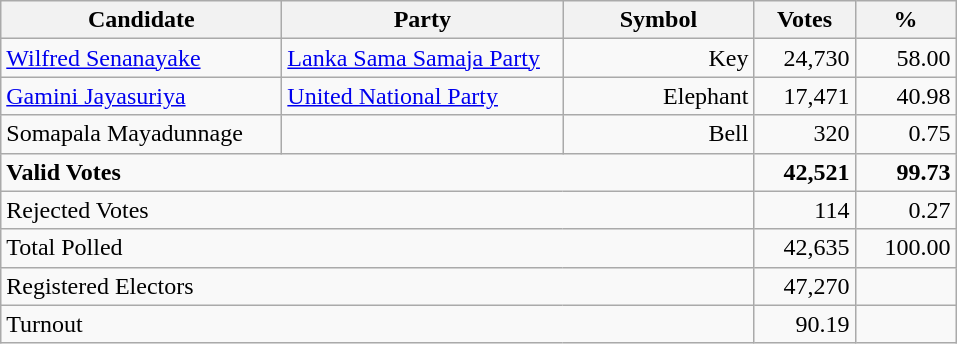<table class="wikitable" border="1" style="text-align:right;">
<tr>
<th align=left width="180">Candidate</th>
<th align=left width="180">Party</th>
<th align=left width="120">Symbol</th>
<th align=left width="60">Votes</th>
<th align=left width="60">%</th>
</tr>
<tr>
<td align=left><a href='#'>Wilfred Senanayake</a></td>
<td align=left><a href='#'>Lanka Sama Samaja Party</a></td>
<td>Key</td>
<td align=right>24,730</td>
<td align=right>58.00</td>
</tr>
<tr>
<td align=left><a href='#'>Gamini Jayasuriya</a></td>
<td align=left><a href='#'>United National Party</a></td>
<td>Elephant</td>
<td align=right>17,471</td>
<td align=right>40.98</td>
</tr>
<tr>
<td align=left>Somapala Mayadunnage</td>
<td align=left></td>
<td>Bell</td>
<td align=right>320</td>
<td align=right>0.75</td>
</tr>
<tr>
<td align=left colspan=3><strong>Valid Votes</strong></td>
<td align=right><strong>42,521</strong></td>
<td align=right><strong>99.73</strong></td>
</tr>
<tr>
<td align=left colspan=3>Rejected Votes</td>
<td align=right>114</td>
<td align=right>0.27</td>
</tr>
<tr>
<td align=left colspan=3>Total Polled</td>
<td align=right>42,635</td>
<td align=right>100.00</td>
</tr>
<tr>
<td align=left colspan=3>Registered Electors</td>
<td align=right>47,270</td>
<td></td>
</tr>
<tr>
<td align=left colspan=3>Turnout</td>
<td align=right>90.19</td>
</tr>
</table>
